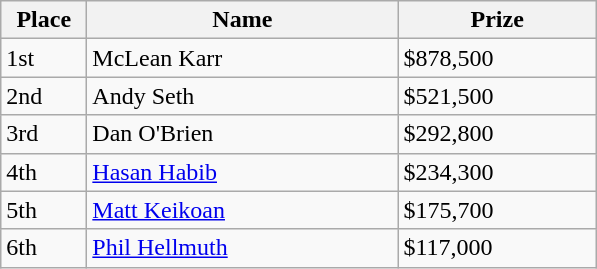<table class="wikitable">
<tr>
<th width="50">Place</th>
<th width="200">Name</th>
<th width="125">Prize</th>
</tr>
<tr>
<td>1st</td>
<td>McLean Karr</td>
<td>$878,500</td>
</tr>
<tr>
<td>2nd</td>
<td>Andy Seth</td>
<td>$521,500</td>
</tr>
<tr>
<td>3rd</td>
<td>Dan O'Brien</td>
<td>$292,800</td>
</tr>
<tr>
<td>4th</td>
<td><a href='#'>Hasan Habib</a></td>
<td>$234,300</td>
</tr>
<tr>
<td>5th</td>
<td><a href='#'>Matt Keikoan</a></td>
<td>$175,700</td>
</tr>
<tr>
<td>6th</td>
<td><a href='#'>Phil Hellmuth</a></td>
<td>$117,000</td>
</tr>
</table>
